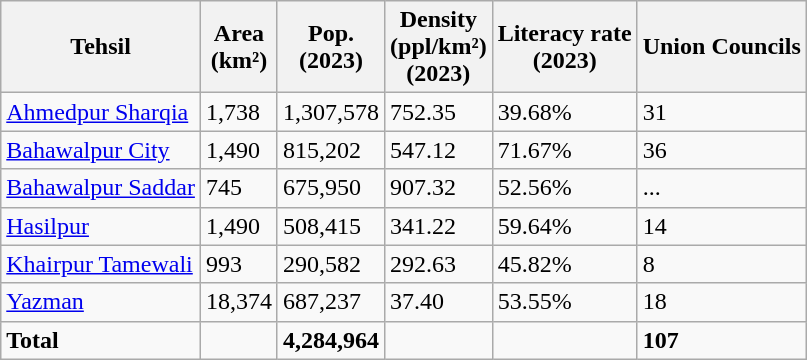<table class="wikitable sortable static-row-numbers static-row-header-hash">
<tr>
<th>Tehsil</th>
<th>Area<br>(km²)</th>
<th>Pop.<br>(2023)</th>
<th>Density<br>(ppl/km²)<br>(2023)</th>
<th>Literacy rate<br>(2023)</th>
<th>Union Councils</th>
</tr>
<tr>
<td><a href='#'>Ahmedpur Sharqia</a></td>
<td>1,738</td>
<td>1,307,578</td>
<td>752.35</td>
<td>39.68%</td>
<td>31</td>
</tr>
<tr>
<td><a href='#'>Bahawalpur City</a></td>
<td>1,490</td>
<td>815,202</td>
<td>547.12</td>
<td>71.67%</td>
<td>36</td>
</tr>
<tr>
<td><a href='#'>Bahawalpur Saddar</a></td>
<td>745</td>
<td>675,950</td>
<td>907.32</td>
<td>52.56%</td>
<td>...</td>
</tr>
<tr>
<td><a href='#'>Hasilpur</a></td>
<td>1,490</td>
<td>508,415</td>
<td>341.22</td>
<td>59.64%</td>
<td>14</td>
</tr>
<tr>
<td><a href='#'>Khairpur Tamewali</a></td>
<td>993</td>
<td>290,582</td>
<td>292.63</td>
<td>45.82%</td>
<td>8</td>
</tr>
<tr>
<td><a href='#'>Yazman</a></td>
<td>18,374</td>
<td>687,237</td>
<td>37.40</td>
<td>53.55%</td>
<td>18</td>
</tr>
<tr>
<td><strong>Total</strong></td>
<td></td>
<td><strong>4,284,964</strong></td>
<td></td>
<td></td>
<td><strong>107</strong></td>
</tr>
</table>
